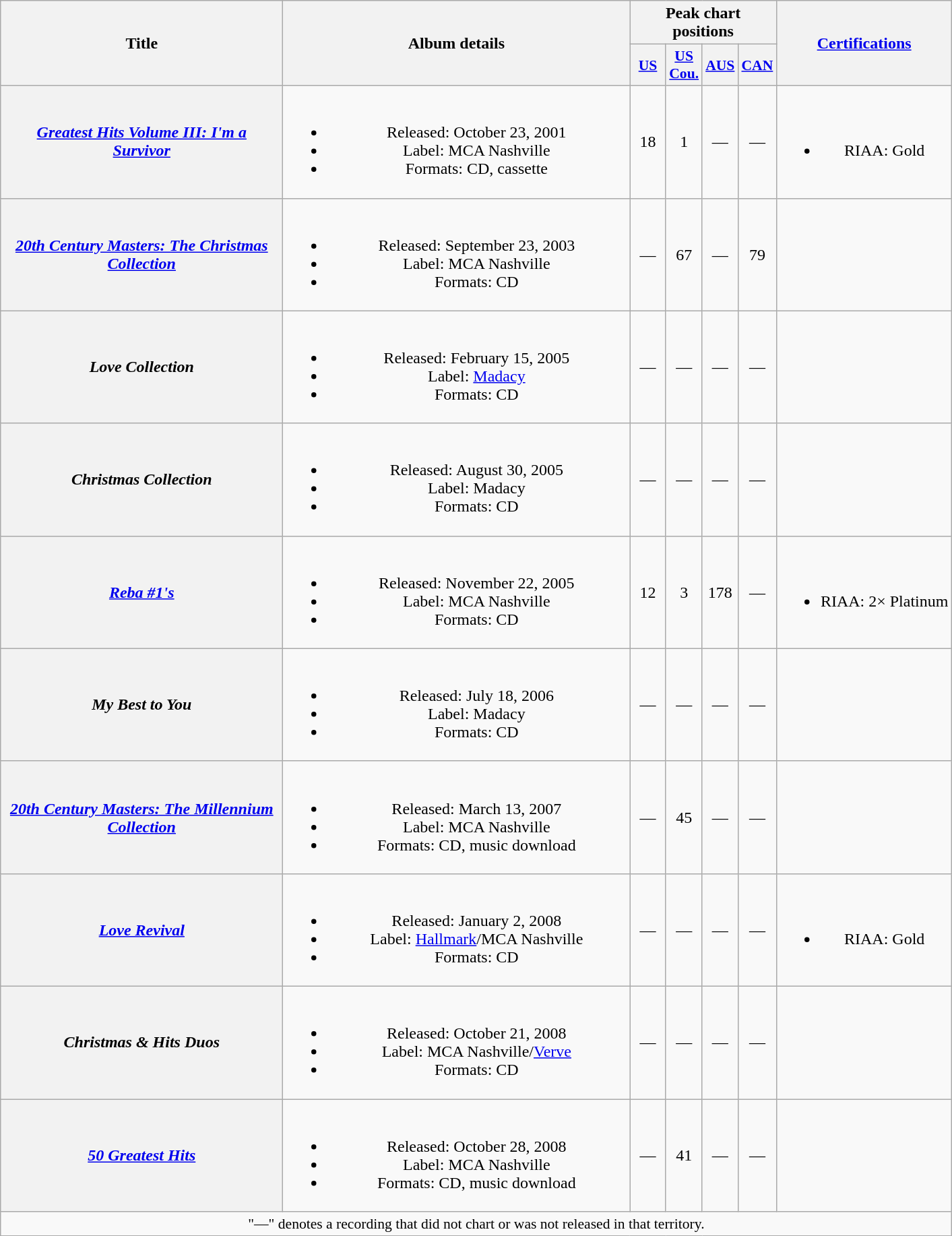<table class="wikitable plainrowheaders" style="text-align:center;" border="1">
<tr>
<th scope="col" rowspan="2" style="width:17em;">Title</th>
<th scope="col" rowspan="2" style="width:21em;">Album details</th>
<th scope="col" colspan="4">Peak chart<br>positions</th>
<th scope="col" rowspan="2"><a href='#'>Certifications</a></th>
</tr>
<tr>
<th scope="col" style="width:2em;font-size:90%;"><a href='#'>US</a><br></th>
<th scope="col" style="width:2em;font-size:90%;"><a href='#'>US<br>Cou.</a><br></th>
<th scope="col" style="width:2em;font-size:90%;"><a href='#'>AUS</a></th>
<th scope="col" style="width:2em;font-size:90%;"><a href='#'>CAN</a><br></th>
</tr>
<tr>
<th scope="row"><em><a href='#'>Greatest Hits Volume III: I'm a<br>Survivor</a></em></th>
<td><br><ul><li>Released: October 23, 2001</li><li>Label: MCA Nashville</li><li>Formats: CD, cassette</li></ul></td>
<td>18</td>
<td>1</td>
<td>—</td>
<td>—</td>
<td><br><ul><li>RIAA: Gold</li></ul></td>
</tr>
<tr>
<th scope="row"><em><a href='#'>20th Century Masters: The Christmas<br>Collection</a></em></th>
<td><br><ul><li>Released: September 23, 2003</li><li>Label: MCA Nashville</li><li>Formats: CD</li></ul></td>
<td>—</td>
<td>67</td>
<td>—</td>
<td>79</td>
<td></td>
</tr>
<tr>
<th scope="row"><em>Love Collection</em></th>
<td><br><ul><li>Released: February 15, 2005</li><li>Label: <a href='#'>Madacy</a></li><li>Formats: CD</li></ul></td>
<td>—</td>
<td>—</td>
<td>—</td>
<td>—</td>
<td></td>
</tr>
<tr>
<th scope="row"><em>Christmas Collection</em></th>
<td><br><ul><li>Released: August 30, 2005</li><li>Label: Madacy</li><li>Formats: CD</li></ul></td>
<td>—</td>
<td>—</td>
<td>—</td>
<td>—</td>
<td></td>
</tr>
<tr>
<th scope="row"><em><a href='#'>Reba #1's</a></em></th>
<td><br><ul><li>Released: November 22, 2005</li><li>Label: MCA Nashville</li><li>Formats: CD</li></ul></td>
<td>12</td>
<td>3</td>
<td>178</td>
<td>—</td>
<td><br><ul><li>RIAA: 2× Platinum</li></ul></td>
</tr>
<tr>
<th scope="row"><em>My Best to You</em></th>
<td><br><ul><li>Released: July 18, 2006</li><li>Label: Madacy</li><li>Formats: CD</li></ul></td>
<td>—</td>
<td>—</td>
<td>—</td>
<td>—</td>
<td></td>
</tr>
<tr>
<th scope="row"><em><a href='#'>20th Century Masters: The Millennium<br>Collection</a></em></th>
<td><br><ul><li>Released: March 13, 2007</li><li>Label: MCA Nashville</li><li>Formats: CD, music download</li></ul></td>
<td>—</td>
<td>45</td>
<td>—</td>
<td>—</td>
<td></td>
</tr>
<tr>
<th scope="row"><em><a href='#'>Love Revival</a></em></th>
<td><br><ul><li>Released: January 2, 2008</li><li>Label: <a href='#'>Hallmark</a>/MCA Nashville</li><li>Formats: CD</li></ul></td>
<td>—</td>
<td>—</td>
<td>—</td>
<td>—</td>
<td><br><ul><li>RIAA: Gold</li></ul></td>
</tr>
<tr>
<th scope="row"><em>Christmas & Hits Duos</em></th>
<td><br><ul><li>Released: October 21, 2008</li><li>Label: MCA Nashville/<a href='#'>Verve</a></li><li>Formats: CD</li></ul></td>
<td>—</td>
<td>—</td>
<td>—</td>
<td>—</td>
<td></td>
</tr>
<tr>
<th scope="row"><em><a href='#'>50 Greatest Hits</a></em></th>
<td><br><ul><li>Released: October 28, 2008</li><li>Label: MCA Nashville</li><li>Formats: CD, music download</li></ul></td>
<td>—</td>
<td>41</td>
<td>—</td>
<td>—</td>
<td></td>
</tr>
<tr>
<td colspan="7" style="font-size:90%">"—" denotes a recording that did not chart or was not released in that territory.</td>
</tr>
</table>
